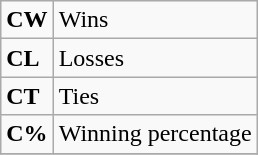<table class="wikitable">
<tr>
<td><strong>CW</strong></td>
<td>Wins</td>
</tr>
<tr>
<td><strong>CL</strong></td>
<td>Losses</td>
</tr>
<tr>
<td><strong>CT</strong></td>
<td>Ties</td>
</tr>
<tr>
<td><strong>C%</strong></td>
<td>Winning percentage</td>
</tr>
<tr>
</tr>
</table>
